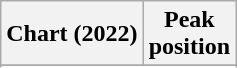<table class="wikitable sortable plainrowheaders" style="text-align:center">
<tr>
<th scope=col>Chart (2022)</th>
<th scope=col>Peak<br>position</th>
</tr>
<tr>
</tr>
<tr>
</tr>
<tr>
</tr>
</table>
